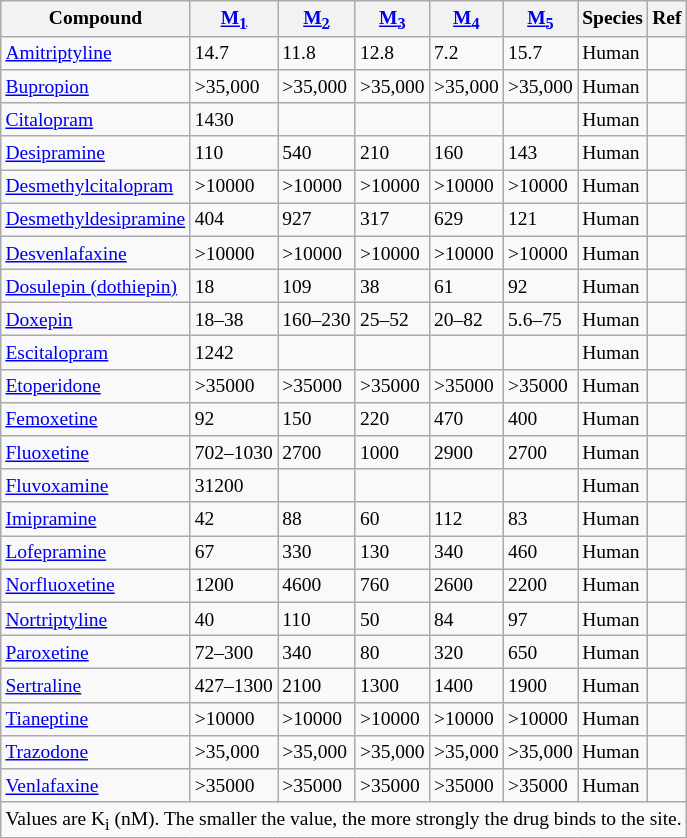<table class="wikitable" style="font-size:small;">
<tr>
<th>Compound</th>
<th><a href='#'>M<sub>1</sub></a></th>
<th><a href='#'>M<sub>2</sub></a></th>
<th><a href='#'>M<sub>3</sub></a></th>
<th><a href='#'>M<sub>4</sub></a></th>
<th><a href='#'>M<sub>5</sub></a></th>
<th>Species</th>
<th>Ref</th>
</tr>
<tr>
<td><a href='#'>Amitriptyline</a></td>
<td>14.7</td>
<td>11.8</td>
<td>12.8</td>
<td>7.2</td>
<td>15.7</td>
<td>Human</td>
<td></td>
</tr>
<tr>
<td><a href='#'>Bupropion</a></td>
<td>>35,000</td>
<td>>35,000</td>
<td>>35,000</td>
<td>>35,000</td>
<td>>35,000</td>
<td>Human</td>
<td></td>
</tr>
<tr>
<td><a href='#'>Citalopram</a></td>
<td>1430</td>
<td></td>
<td></td>
<td></td>
<td></td>
<td>Human</td>
<td></td>
</tr>
<tr>
<td><a href='#'>Desipramine</a></td>
<td>110</td>
<td>540</td>
<td>210</td>
<td>160</td>
<td>143</td>
<td>Human</td>
<td></td>
</tr>
<tr>
<td><a href='#'>Desmethylcitalopram</a></td>
<td>>10000</td>
<td>>10000</td>
<td>>10000</td>
<td>>10000</td>
<td>>10000</td>
<td>Human</td>
<td></td>
</tr>
<tr>
<td><a href='#'>Desmethyldesipramine</a></td>
<td>404</td>
<td>927</td>
<td>317</td>
<td>629</td>
<td>121</td>
<td>Human</td>
<td></td>
</tr>
<tr>
<td><a href='#'>Desvenlafaxine</a></td>
<td>>10000</td>
<td>>10000</td>
<td>>10000</td>
<td>>10000</td>
<td>>10000</td>
<td>Human</td>
<td></td>
</tr>
<tr>
<td><a href='#'>Dosulepin (dothiepin)</a></td>
<td>18</td>
<td>109</td>
<td>38</td>
<td>61</td>
<td>92</td>
<td>Human</td>
<td></td>
</tr>
<tr>
<td><a href='#'>Doxepin</a></td>
<td>18–38</td>
<td>160–230</td>
<td>25–52</td>
<td>20–82</td>
<td>5.6–75</td>
<td>Human</td>
<td></td>
</tr>
<tr>
<td><a href='#'>Escitalopram</a></td>
<td>1242</td>
<td></td>
<td></td>
<td></td>
<td></td>
<td>Human</td>
<td></td>
</tr>
<tr>
<td><a href='#'>Etoperidone</a></td>
<td>>35000</td>
<td>>35000</td>
<td>>35000</td>
<td>>35000</td>
<td>>35000</td>
<td>Human</td>
<td></td>
</tr>
<tr>
<td><a href='#'>Femoxetine</a></td>
<td>92</td>
<td>150</td>
<td>220</td>
<td>470</td>
<td>400</td>
<td>Human</td>
<td></td>
</tr>
<tr>
<td><a href='#'>Fluoxetine</a></td>
<td>702–1030</td>
<td>2700</td>
<td>1000</td>
<td>2900</td>
<td>2700</td>
<td>Human</td>
<td></td>
</tr>
<tr>
<td><a href='#'>Fluvoxamine</a></td>
<td>31200</td>
<td></td>
<td></td>
<td></td>
<td></td>
<td>Human</td>
<td></td>
</tr>
<tr>
<td><a href='#'>Imipramine</a></td>
<td>42</td>
<td>88</td>
<td>60</td>
<td>112</td>
<td>83</td>
<td>Human</td>
<td></td>
</tr>
<tr>
<td><a href='#'>Lofepramine</a></td>
<td>67</td>
<td>330</td>
<td>130</td>
<td>340</td>
<td>460</td>
<td>Human</td>
<td></td>
</tr>
<tr>
<td><a href='#'>Norfluoxetine</a></td>
<td>1200</td>
<td>4600</td>
<td>760</td>
<td>2600</td>
<td>2200</td>
<td>Human</td>
<td></td>
</tr>
<tr>
<td><a href='#'>Nortriptyline</a></td>
<td>40</td>
<td>110</td>
<td>50</td>
<td>84</td>
<td>97</td>
<td>Human</td>
<td></td>
</tr>
<tr>
<td><a href='#'>Paroxetine</a></td>
<td>72–300</td>
<td>340</td>
<td>80</td>
<td>320</td>
<td>650</td>
<td>Human</td>
<td></td>
</tr>
<tr>
<td><a href='#'>Sertraline</a></td>
<td>427–1300</td>
<td>2100</td>
<td>1300</td>
<td>1400</td>
<td>1900</td>
<td>Human</td>
<td></td>
</tr>
<tr>
<td><a href='#'>Tianeptine</a></td>
<td>>10000</td>
<td>>10000</td>
<td>>10000</td>
<td>>10000</td>
<td>>10000</td>
<td>Human</td>
<td></td>
</tr>
<tr>
<td><a href='#'>Trazodone</a></td>
<td>>35,000</td>
<td>>35,000</td>
<td>>35,000</td>
<td>>35,000</td>
<td>>35,000</td>
<td>Human</td>
<td></td>
</tr>
<tr>
<td><a href='#'>Venlafaxine</a></td>
<td>>35000</td>
<td>>35000</td>
<td>>35000</td>
<td>>35000</td>
<td>>35000</td>
<td>Human</td>
<td></td>
</tr>
<tr class="sortbottom">
<td colspan="8">Values are K<sub>i</sub> (nM). The smaller the value, the more strongly the drug binds to the site.</td>
</tr>
</table>
